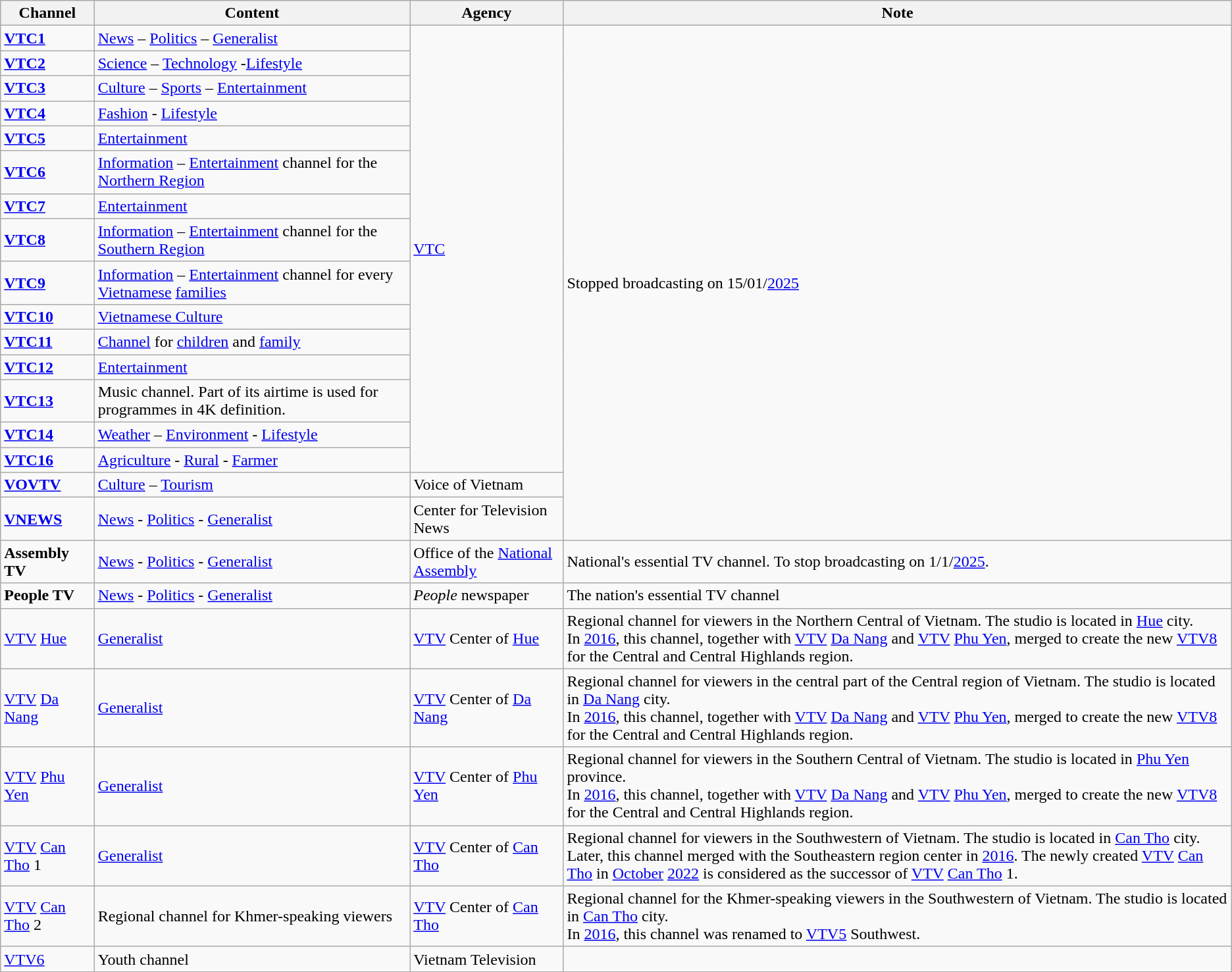<table class="wikitable">
<tr>
<th>Channel</th>
<th>Content</th>
<th>Agency</th>
<th>Note</th>
</tr>
<tr>
<td><strong><a href='#'>VTC1</a></strong></td>
<td><a href='#'>News</a> – <a href='#'>Politics</a> – <a href='#'>Generalist</a></td>
<td rowspan="15"><a href='#'>VTC</a></td>
<td rowspan="17">Stopped broadcasting on 15/01/<a href='#'>2025</a></td>
</tr>
<tr>
<td><strong><a href='#'>VTC2</a></strong></td>
<td><a href='#'>Science</a> – <a href='#'>Technology</a> -<a href='#'>Lifestyle</a></td>
</tr>
<tr>
<td><strong><a href='#'>VTC3</a></strong></td>
<td><a href='#'>Culture</a> – <a href='#'>Sports</a> – <a href='#'>Entertainment</a></td>
</tr>
<tr>
<td><strong><a href='#'>VTC4</a></strong></td>
<td><a href='#'>Fashion</a> - <a href='#'>Lifestyle</a></td>
</tr>
<tr>
<td><strong><a href='#'>VTC5</a></strong></td>
<td><a href='#'>Entertainment</a></td>
</tr>
<tr>
<td><strong><a href='#'>VTC6</a></strong></td>
<td><a href='#'>Information</a> – <a href='#'>Entertainment</a> channel for the <a href='#'>Northern Region</a></td>
</tr>
<tr>
<td><strong><a href='#'>VTC7</a></strong></td>
<td><a href='#'>Entertainment</a></td>
</tr>
<tr>
<td><strong><a href='#'>VTC8</a></strong></td>
<td><a href='#'>Information</a> – <a href='#'>Entertainment</a> channel for the <a href='#'>Southern Region</a></td>
</tr>
<tr>
<td><strong><a href='#'>VTC9</a></strong></td>
<td><a href='#'>Information</a> – <a href='#'>Entertainment</a> channel for every <a href='#'>Vietnamese</a> <a href='#'>families</a></td>
</tr>
<tr>
<td><strong><a href='#'>VTC10</a></strong></td>
<td><a href='#'>Vietnamese Culture</a></td>
</tr>
<tr>
<td><strong><a href='#'>VTC11</a></strong></td>
<td><a href='#'>Channel</a> for <a href='#'>children</a> and <a href='#'>family</a></td>
</tr>
<tr>
<td><strong><a href='#'>VTC12</a></strong></td>
<td><a href='#'>Entertainment</a></td>
</tr>
<tr>
<td><strong><a href='#'>VTC13</a></strong></td>
<td>Music channel. Part of its airtime is used for programmes in 4K definition.</td>
</tr>
<tr>
<td><strong><a href='#'>VTC14</a></strong></td>
<td><a href='#'>Weather</a> – <a href='#'>Environment</a> - <a href='#'>Lifestyle</a></td>
</tr>
<tr>
<td><strong><a href='#'>VTC16</a></strong></td>
<td><a href='#'>Agriculture</a> - <a href='#'>Rural</a> - <a href='#'>Farmer</a></td>
</tr>
<tr>
<td><strong><a href='#'>VOVTV</a></strong></td>
<td><a href='#'>Culture</a> – <a href='#'>Tourism</a></td>
<td>Voice of Vietnam</td>
</tr>
<tr>
<td><strong><a href='#'>VNEWS</a></strong></td>
<td><a href='#'>News</a> - <a href='#'>Politics</a> - <a href='#'>Generalist</a></td>
<td>Center for Television News</td>
</tr>
<tr>
<td><strong>Assembly TV</strong></td>
<td><a href='#'>News</a> - <a href='#'>Politics</a> - <a href='#'>Generalist</a></td>
<td>Office of the <a href='#'>National Assembly</a></td>
<td>National's essential TV channel. To stop broadcasting on 1/1/<a href='#'>2025</a>.</td>
</tr>
<tr>
<td><strong>People TV</strong></td>
<td><a href='#'>News</a> - <a href='#'>Politics</a> - <a href='#'>Generalist</a></td>
<td><em>People</em> newspaper</td>
<td>The nation's essential TV channel</td>
</tr>
<tr>
<td><a href='#'>VTV</a> <a href='#'>Hue</a></td>
<td><a href='#'>Generalist</a></td>
<td><a href='#'>VTV</a> Center of <a href='#'>Hue</a></td>
<td>Regional channel for viewers in the Northern Central of Vietnam. The studio is located in <a href='#'>Hue</a> city.<br>In <a href='#'>2016</a>, this channel, together with <a href='#'>VTV</a> <a href='#'>Da Nang</a> and <a href='#'>VTV</a> <a href='#'>Phu Yen</a>, merged to create the new <a href='#'>VTV8</a> for the Central and Central Highlands region.</td>
</tr>
<tr>
<td><a href='#'>VTV</a> <a href='#'>Da Nang</a></td>
<td><a href='#'>Generalist</a></td>
<td><a href='#'>VTV</a> Center of <a href='#'>Da Nang</a></td>
<td>Regional channel for viewers in the central part of the Central region of Vietnam. The studio is located in <a href='#'>Da Nang</a> city.<br>In <a href='#'>2016</a>, this channel, together with <a href='#'>VTV</a> <a href='#'>Da Nang</a> and <a href='#'>VTV</a> <a href='#'>Phu Yen</a>, merged to create the new <a href='#'>VTV8</a> for the Central and Central Highlands  region.</td>
</tr>
<tr>
<td><a href='#'>VTV</a> <a href='#'>Phu Yen</a></td>
<td><a href='#'>Generalist</a></td>
<td><a href='#'>VTV</a> Center of <a href='#'>Phu Yen</a></td>
<td>Regional channel for viewers in the Southern Central of Vietnam. The studio is located in <a href='#'>Phu Yen</a> province.<br>In <a href='#'>2016</a>, this channel, together with <a href='#'>VTV</a> <a href='#'>Da Nang</a> and <a href='#'>VTV</a> <a href='#'>Phu Yen</a>, merged to create the new <a href='#'>VTV8</a> for the Central and Central Highlands region.</td>
</tr>
<tr>
<td><a href='#'>VTV</a> <a href='#'>Can Tho</a> 1</td>
<td><a href='#'>Generalist</a></td>
<td><a href='#'>VTV</a> Center of <a href='#'>Can Tho</a></td>
<td>Regional channel for viewers in the Southwestern of Vietnam. The studio is located in <a href='#'>Can Tho</a> city.<br>Later, this channel merged with the Southeastern region center in <a href='#'>2016</a>. 
The newly created <a href='#'>VTV</a> <a href='#'>Can Tho</a> in <a href='#'>October</a> <a href='#'>2022</a> is considered as the successor of <a href='#'>VTV</a> <a href='#'>Can Tho</a> 1.</td>
</tr>
<tr>
<td><a href='#'>VTV</a> <a href='#'>Can Tho</a> 2</td>
<td>Regional channel for Khmer-speaking viewers</td>
<td><a href='#'>VTV</a> Center of <a href='#'>Can Tho</a></td>
<td>Regional channel for the Khmer-speaking viewers in the Southwestern of Vietnam. The studio is located in <a href='#'>Can Tho</a> city.<br>In <a href='#'>2016</a>, this channel was renamed to <a href='#'>VTV5</a> Southwest.</td>
</tr>
<tr>
<td><a href='#'>VTV6</a></td>
<td>Youth channel</td>
<td>Vietnam Television</td>
<td></td>
</tr>
</table>
